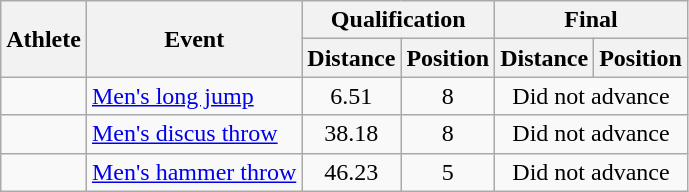<table class="wikitable sortable" style=text-align:center>
<tr>
<th rowspan=2>Athlete</th>
<th rowspan=2>Event</th>
<th colspan=2>Qualification</th>
<th colspan=2>Final</th>
</tr>
<tr>
<th>Distance</th>
<th>Position</th>
<th>Distance</th>
<th>Position</th>
</tr>
<tr>
<td align=left></td>
<td align=left><a href='#'>Men's long jump</a></td>
<td>6.51</td>
<td>8</td>
<td colspan=2>Did not advance</td>
</tr>
<tr>
<td align=left></td>
<td align=left><a href='#'>Men's discus throw</a></td>
<td>38.18</td>
<td>8</td>
<td colspan=2>Did not advance</td>
</tr>
<tr>
<td align=left></td>
<td align=left><a href='#'>Men's hammer throw</a></td>
<td>46.23</td>
<td>5</td>
<td colspan=2>Did not advance</td>
</tr>
</table>
